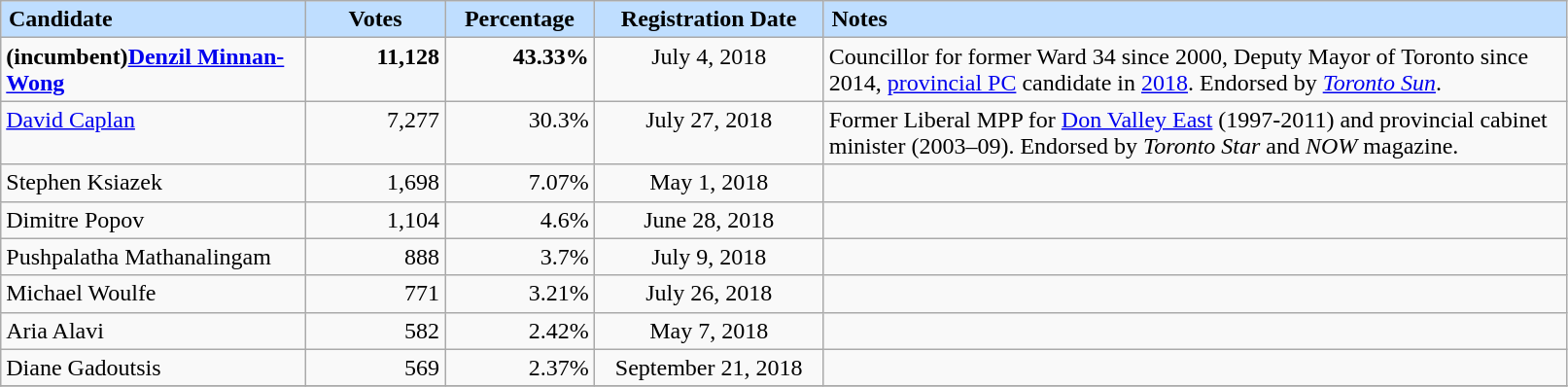<table class="sortable wikitable">
<tr>
<th scope="col" style="background-color:#bfdeff;width:200px;text-align:left;padding-left:5px;">Candidate</th>
<th scope="col" style="background-color:#bfdeff;width:88px;">Votes</th>
<th scope="col" style="background-color:#bfdeff;width:95px;">Percentage</th>
<th scope="col" style="background-color:#bfdeff;width:150px;">Registration Date</th>
<th scope="col" style="background-color:#bfdeff;width:500px;text-align:left;padding-left:5px;">Notes</th>
</tr>
<tr>
<td valign="top"><strong>(incumbent)<a href='#'>Denzil Minnan-Wong</a></strong></td>
<td valign="top" align="right"><strong>11,128</strong></td>
<td valign="top" align="right"><strong>43.33%</strong></td>
<td valign="top" align="center">July 4, 2018</td>
<td>Councillor for former Ward 34 since 2000, Deputy Mayor of Toronto since 2014, <a href='#'>provincial PC</a> candidate in <a href='#'>2018</a>. Endorsed by <em><a href='#'>Toronto Sun</a></em>.</td>
</tr>
<tr>
<td valign="top"><a href='#'>David Caplan</a></td>
<td valign="top" align="right">7,277</td>
<td valign="top" align="right">30.3%</td>
<td valign="top" align="center">July 27, 2018</td>
<td>Former Liberal MPP for <a href='#'>Don Valley East</a> (1997-2011) and provincial cabinet minister (2003–09). Endorsed by <em>Toronto Star</em> and <em>NOW</em> magazine.</td>
</tr>
<tr>
<td valign="top">Stephen Ksiazek</td>
<td valign="top" align="right">1,698</td>
<td valign="top" align="right">7.07%</td>
<td valign="top" align="center">May 1, 2018</td>
<td></td>
</tr>
<tr>
<td valign="top">Dimitre Popov</td>
<td valign="top" align="right">1,104</td>
<td valign="top" align="right">4.6%</td>
<td valign="top" align="center">June 28, 2018</td>
<td></td>
</tr>
<tr>
<td valign="top">Pushpalatha Mathanalingam</td>
<td valign="top" align="right">888</td>
<td valign="top" align="right">3.7%</td>
<td valign="top" align="center">July 9, 2018</td>
<td></td>
</tr>
<tr>
<td valign="top">Michael Woulfe</td>
<td valign="top" align="right">771</td>
<td valign="top" align="right">3.21%</td>
<td valign="top" align="center">July 26, 2018</td>
<td></td>
</tr>
<tr>
<td valign="top">Aria Alavi</td>
<td valign="top" align="right">582</td>
<td valign="top" align="right">2.42%</td>
<td valign="top" align="center">May 7, 2018</td>
<td></td>
</tr>
<tr>
<td valign="top">Diane Gadoutsis</td>
<td valign="top" align="right">569</td>
<td valign="top" align="right">2.37%</td>
<td valign="top" align="center">September 21, 2018</td>
<td></td>
</tr>
<tr>
</tr>
</table>
